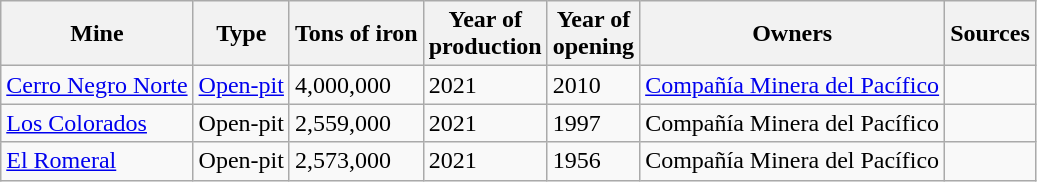<table class="wikitable">
<tr>
<th>Mine</th>
<th>Type</th>
<th>Tons of iron</th>
<th>Year of<br>production</th>
<th>Year of<br>opening</th>
<th>Owners</th>
<th>Sources</th>
</tr>
<tr>
<td><a href='#'>Cerro Negro Norte</a></td>
<td><a href='#'>Open-pit</a></td>
<td>4,000,000</td>
<td>2021</td>
<td>2010</td>
<td><a href='#'>Compañía Minera del Pacífico</a></td>
<td></td>
</tr>
<tr>
<td><a href='#'>Los Colorados</a></td>
<td>Open-pit</td>
<td>2,559,000</td>
<td>2021</td>
<td>1997</td>
<td>Compañía Minera del Pacífico</td>
<td></td>
</tr>
<tr>
<td><a href='#'>El Romeral</a></td>
<td>Open-pit</td>
<td>2,573,000</td>
<td>2021</td>
<td>1956</td>
<td>Compañía Minera del Pacífico</td>
<td></td>
</tr>
</table>
